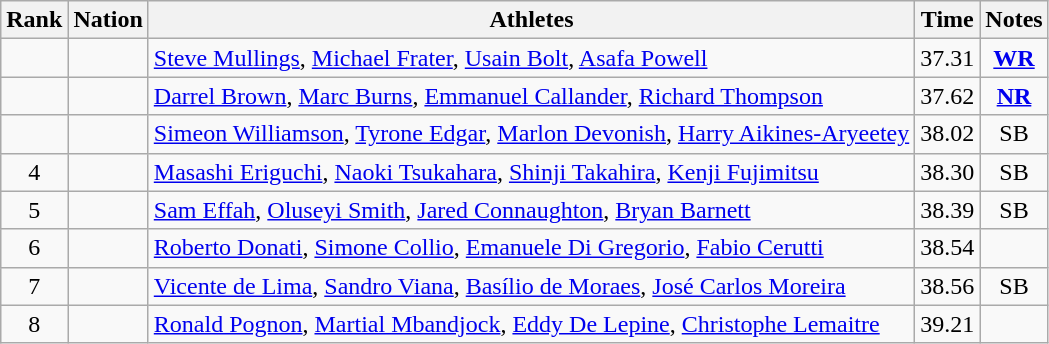<table class="wikitable sortable" style="text-align:center">
<tr>
<th>Rank</th>
<th>Nation</th>
<th>Athletes</th>
<th>Time</th>
<th>Notes</th>
</tr>
<tr>
<td></td>
<td align=left></td>
<td align=left><a href='#'>Steve Mullings</a>, <a href='#'>Michael Frater</a>, <a href='#'>Usain Bolt</a>, <a href='#'>Asafa Powell</a></td>
<td>37.31</td>
<td><strong><a href='#'>WR</a></strong></td>
</tr>
<tr>
<td></td>
<td align=left></td>
<td align=left><a href='#'>Darrel Brown</a>, <a href='#'>Marc Burns</a>, <a href='#'>Emmanuel Callander</a>, <a href='#'>Richard Thompson</a></td>
<td>37.62</td>
<td><strong><a href='#'>NR</a></strong></td>
</tr>
<tr>
<td></td>
<td align=left></td>
<td align=left><a href='#'>Simeon Williamson</a>, <a href='#'>Tyrone Edgar</a>, <a href='#'>Marlon Devonish</a>, <a href='#'>Harry Aikines-Aryeetey</a></td>
<td>38.02</td>
<td>SB</td>
</tr>
<tr>
<td>4</td>
<td align=left></td>
<td align=left><a href='#'>Masashi Eriguchi</a>, <a href='#'>Naoki Tsukahara</a>, <a href='#'>Shinji Takahira</a>, <a href='#'>Kenji Fujimitsu</a></td>
<td>38.30</td>
<td>SB</td>
</tr>
<tr>
<td>5</td>
<td align=left></td>
<td align=left><a href='#'>Sam Effah</a>, <a href='#'>Oluseyi Smith</a>, <a href='#'>Jared Connaughton</a>, <a href='#'>Bryan Barnett</a></td>
<td>38.39</td>
<td>SB</td>
</tr>
<tr>
<td>6</td>
<td align=left></td>
<td align=left><a href='#'>Roberto Donati</a>, <a href='#'>Simone Collio</a>, <a href='#'>Emanuele Di Gregorio</a>, <a href='#'>Fabio Cerutti</a></td>
<td>38.54</td>
<td></td>
</tr>
<tr>
<td>7</td>
<td align=left></td>
<td align=left><a href='#'>Vicente de Lima</a>, <a href='#'>Sandro Viana</a>, <a href='#'>Basílio de Moraes</a>, <a href='#'>José Carlos Moreira</a></td>
<td>38.56</td>
<td>SB</td>
</tr>
<tr>
<td>8</td>
<td align=left></td>
<td align=left><a href='#'>Ronald Pognon</a>, <a href='#'>Martial Mbandjock</a>, <a href='#'>Eddy De Lepine</a>, <a href='#'>Christophe Lemaitre</a></td>
<td>39.21</td>
<td></td>
</tr>
</table>
